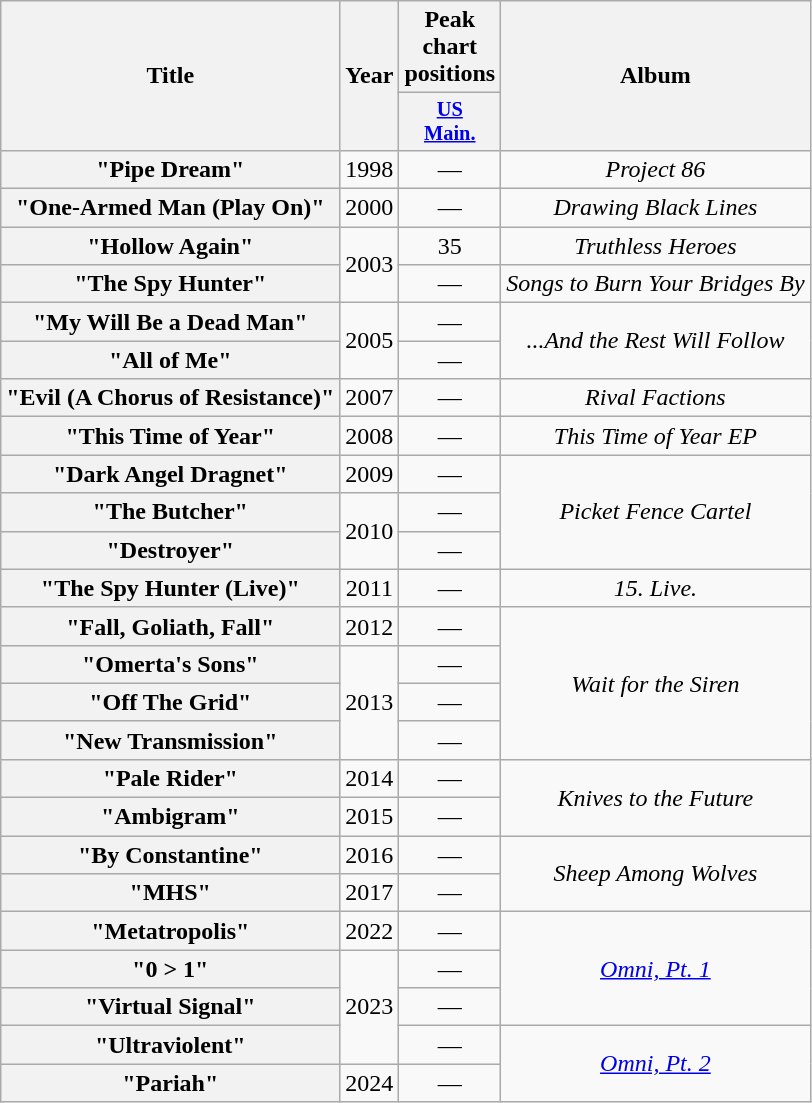<table class="wikitable plainrowheaders" style="text-align:center;">
<tr>
<th rowspan="2">Title</th>
<th rowspan="2">Year</th>
<th colspan="1">Peak chart positions</th>
<th rowspan="2">Album</th>
</tr>
<tr>
<th style="width:3em;font-size:85%"><a href='#'>US<br>Main.</a><br></th>
</tr>
<tr>
<th scope="row">"Pipe Dream"</th>
<td>1998</td>
<td>—</td>
<td><em>Project 86</em></td>
</tr>
<tr>
<th scope="row">"One-Armed Man (Play On)"</th>
<td>2000</td>
<td>—</td>
<td><em>Drawing Black Lines</em></td>
</tr>
<tr>
<th scope="row">"Hollow Again"</th>
<td rowspan="2">2003</td>
<td>35</td>
<td><em>Truthless Heroes</em></td>
</tr>
<tr>
<th scope="row">"The Spy Hunter"</th>
<td>—</td>
<td><em>Songs to Burn Your Bridges By</em></td>
</tr>
<tr>
<th scope="row">"My Will Be a Dead Man"</th>
<td rowspan="2">2005</td>
<td>—</td>
<td rowspan="2"><em>...And the Rest Will Follow</em></td>
</tr>
<tr>
<th scope="row">"All of Me"</th>
<td>—</td>
</tr>
<tr>
<th scope="row">"Evil (A Chorus of Resistance)"</th>
<td>2007</td>
<td>—</td>
<td><em>Rival Factions</em></td>
</tr>
<tr>
<th scope="row">"This Time of Year"</th>
<td>2008</td>
<td>—</td>
<td><em>This Time of Year EP</em></td>
</tr>
<tr>
<th scope="row">"Dark Angel Dragnet"</th>
<td>2009</td>
<td>—</td>
<td rowspan="3"><em>Picket Fence Cartel</em></td>
</tr>
<tr>
<th scope="row">"The Butcher"</th>
<td rowspan="2">2010</td>
<td>—</td>
</tr>
<tr>
<th scope="row">"Destroyer"</th>
<td>—</td>
</tr>
<tr>
<th scope="row">"The Spy Hunter (Live)"</th>
<td>2011</td>
<td>—</td>
<td><em>15. Live.</em></td>
</tr>
<tr>
<th scope="row">"Fall, Goliath, Fall"</th>
<td>2012</td>
<td>—</td>
<td rowspan="4"><em>Wait for the Siren</em></td>
</tr>
<tr>
<th scope="row">"Omerta's Sons"</th>
<td rowspan="3">2013</td>
<td>—</td>
</tr>
<tr>
<th scope="row">"Off The Grid"</th>
<td>—</td>
</tr>
<tr>
<th scope="row">"New Transmission"</th>
<td>—</td>
</tr>
<tr>
<th scope="row">"Pale Rider"</th>
<td>2014</td>
<td>—</td>
<td rowspan="2"><em>Knives to the Future</em></td>
</tr>
<tr>
<th scope="row">"Ambigram"</th>
<td>2015</td>
<td>—</td>
</tr>
<tr>
<th scope="row">"By Constantine"</th>
<td>2016</td>
<td>—</td>
<td rowspan="2"><em>Sheep Among Wolves</em></td>
</tr>
<tr>
<th scope="row">"MHS"</th>
<td>2017</td>
<td>—</td>
</tr>
<tr>
<th scope="row">"Metatropolis"</th>
<td>2022</td>
<td>—</td>
<td rowspan="3"><em><a href='#'>Omni, Pt. 1</a></em></td>
</tr>
<tr>
<th scope="row">"0 > 1"</th>
<td rowspan="3">2023</td>
<td>—</td>
</tr>
<tr>
<th scope="row">"Virtual Signal"</th>
<td>—</td>
</tr>
<tr>
<th scope="row">"Ultraviolent"</th>
<td>—</td>
<td rowspan="2"><em><a href='#'>Omni, Pt. 2</a></em></td>
</tr>
<tr>
<th scope="row">"Pariah"</th>
<td>2024</td>
<td>—</td>
</tr>
</table>
